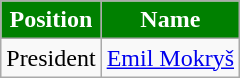<table class="wikitable">
<tr>
<th style="color:#FFFFFF; background:#008000">Position</th>
<th style="color:#FFFFFF; background:#008000">Name</th>
</tr>
<tr>
<td>President</td>
<td> <a href='#'>Emil Mokryš</a></td>
</tr>
</table>
